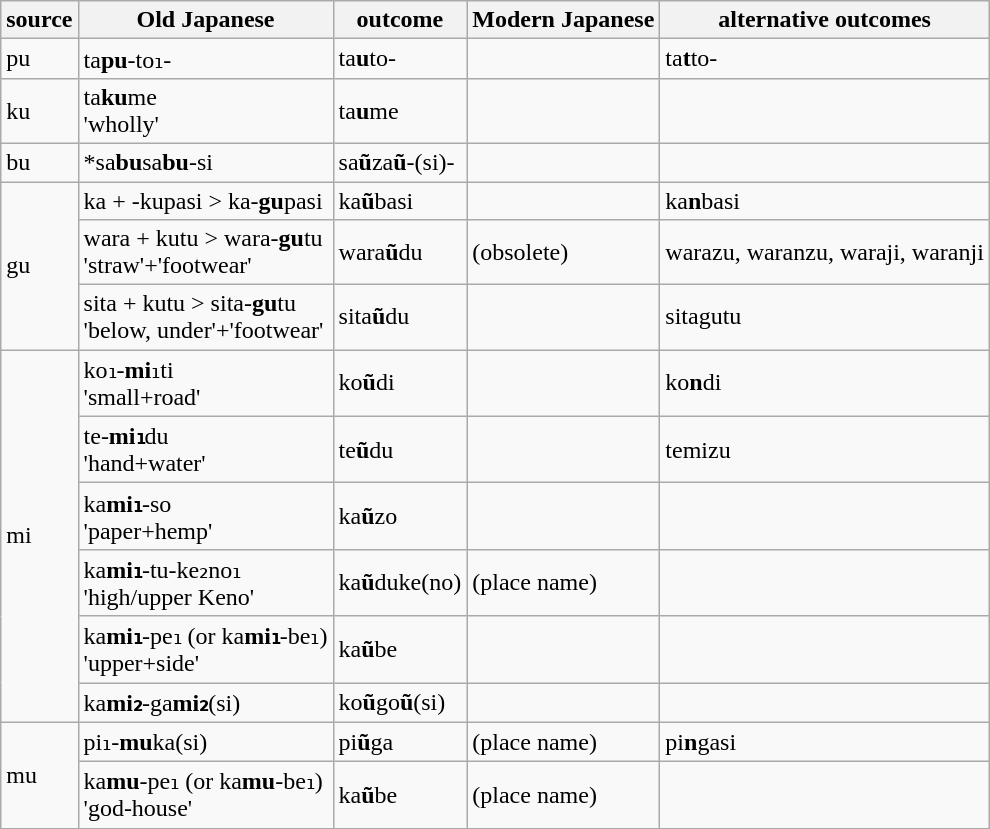<table class="wikitable">
<tr>
<th>source</th>
<th>Old Japanese</th>
<th>outcome</th>
<th>Modern Japanese</th>
<th>alternative outcomes</th>
</tr>
<tr>
<td>pu</td>
<td>ta<strong>pu</strong>-to₁-</td>
<td>ta<strong>u</strong>to-</td>
<td></td>
<td>ta<strong>t</strong>to-</td>
</tr>
<tr>
<td>ku</td>
<td>ta<strong>ku</strong>me<br>'wholly'</td>
<td>ta<strong>u</strong>me</td>
<td></td>
<td></td>
</tr>
<tr>
<td>bu</td>
<td>*sa<strong>bu</strong>sa<strong>bu</strong>-si</td>
<td>sa<strong>ũ</strong>za<strong>ũ</strong>-(si)-</td>
<td></td>
<td></td>
</tr>
<tr>
<td rowspan=3>gu</td>
<td>ka + -kupasi > ka-<strong>gu</strong>pasi</td>
<td>ka<strong>ũ</strong>basi</td>
<td></td>
<td>ka<strong>n</strong>basi</td>
</tr>
<tr>
<td>wara + kutu > wara-<strong>gu</strong>tu<br>'straw'+'footwear'</td>
<td>wara<strong>ũ</strong>du</td>
<td> (obsolete)</td>
<td>warazu, waranzu, waraji, waranji</td>
</tr>
<tr>
<td>sita + kutu > sita-<strong>gu</strong>tu<br>'below, under'+'footwear'</td>
<td>sita<strong>ũ</strong>du</td>
<td></td>
<td>sitagutu</td>
</tr>
<tr>
<td rowspan=6>mi</td>
<td>ko₁-<strong>mi</strong>₁ti<br>'small+road'</td>
<td>ko<strong>ũ</strong>di</td>
<td></td>
<td>ko<strong>n</strong>di</td>
</tr>
<tr>
<td>te-<strong>mi₁</strong>du<br>'hand+water'</td>
<td>te<strong>ũ</strong>du</td>
<td></td>
<td>temizu</td>
</tr>
<tr>
<td>ka<strong>mi₁</strong>-so<br>'paper+hemp'</td>
<td>ka<strong>ũ</strong>zo</td>
<td></td>
<td></td>
</tr>
<tr>
<td>ka<strong>mi₁</strong>-tu-ke₂no₁<br>'high/upper Keno'</td>
<td>ka<strong>ũ</strong>duke(no)</td>
<td> (place name)</td>
<td></td>
</tr>
<tr>
<td>ka<strong>mi₁</strong>-pe₁ (or ka<strong>mi₁</strong>-be₁)<br>'upper+side'</td>
<td>ka<strong>ũ</strong>be</td>
<td></td>
<td></td>
</tr>
<tr>
<td>ka<strong>mi₂</strong>-ga<strong>mi₂</strong>(si)</td>
<td>ko<strong>ũ</strong>go<strong>ũ</strong>(si)</td>
<td></td>
<td></td>
</tr>
<tr>
<td rowspan=2>mu</td>
<td>pi₁-<strong>mu</strong>ka(si)</td>
<td>pi<strong>ũ</strong>ga</td>
<td> (place name)</td>
<td>pi<strong>n</strong>gasi</td>
</tr>
<tr>
<td>ka<strong>mu</strong>-pe₁ (or ka<strong>mu</strong>-be₁)<br>'god-house'</td>
<td>ka<strong>ũ</strong>be</td>
<td> (place name)</td>
<td></td>
</tr>
</table>
